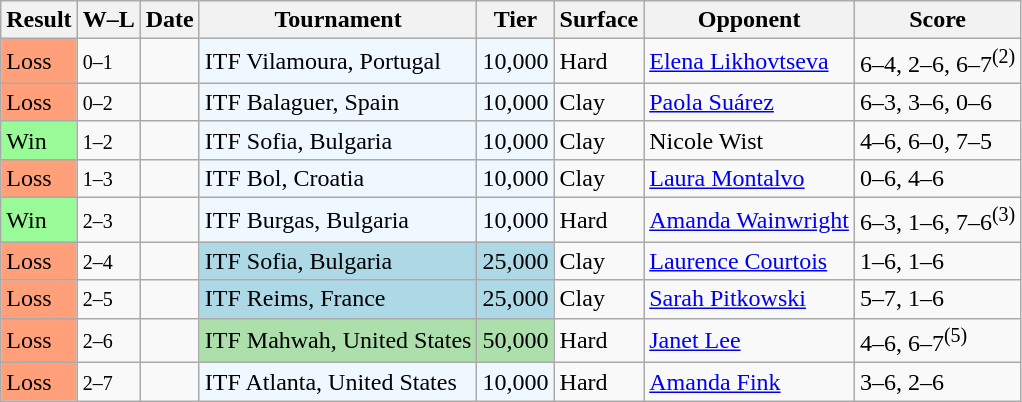<table class="sortable wikitable">
<tr>
<th>Result</th>
<th class="unsortable">W–L</th>
<th>Date</th>
<th>Tournament</th>
<th>Tier</th>
<th>Surface</th>
<th>Opponent</th>
<th class="unsortable">Score</th>
</tr>
<tr>
<td style="background:#ffa07a;">Loss</td>
<td><small>0–1</small></td>
<td></td>
<td style="background:#f0f8ff;">ITF Vilamoura, Portugal</td>
<td style="background:#f0f8ff;">10,000</td>
<td>Hard</td>
<td> <a href='#'>Elena Likhovtseva</a></td>
<td>6–4, 2–6, 6–7<sup>(2)</sup></td>
</tr>
<tr>
<td style="background:#ffa07a;">Loss</td>
<td><small>0–2</small></td>
<td></td>
<td style="background:#f0f8ff;">ITF Balaguer, Spain</td>
<td style="background:#f0f8ff;">10,000</td>
<td>Clay</td>
<td> <a href='#'>Paola Suárez</a></td>
<td>6–3, 3–6, 0–6</td>
</tr>
<tr>
<td style="background:#98fb98;">Win</td>
<td><small>1–2</small></td>
<td></td>
<td style="background:#f0f8ff;">ITF Sofia, Bulgaria</td>
<td style="background:#f0f8ff;">10,000</td>
<td>Clay</td>
<td> Nicole Wist</td>
<td>4–6, 6–0, 7–5</td>
</tr>
<tr>
<td style="background:#ffa07a;">Loss</td>
<td><small>1–3</small></td>
<td></td>
<td style="background:#f0f8ff;">ITF Bol, Croatia</td>
<td style="background:#f0f8ff;">10,000</td>
<td>Clay</td>
<td> <a href='#'>Laura Montalvo</a></td>
<td>0–6, 4–6</td>
</tr>
<tr>
<td style="background:#98fb98;">Win</td>
<td><small>2–3</small></td>
<td></td>
<td style="background:#f0f8ff;">ITF Burgas, Bulgaria</td>
<td style="background:#f0f8ff;">10,000</td>
<td>Hard</td>
<td> <a href='#'>Amanda Wainwright</a></td>
<td>6–3, 1–6, 7–6<sup>(3)</sup></td>
</tr>
<tr>
<td style="background:#ffa07a;">Loss</td>
<td><small>2–4</small></td>
<td></td>
<td style="background:lightblue;">ITF Sofia, Bulgaria</td>
<td style="background:lightblue;">25,000</td>
<td>Clay</td>
<td> <a href='#'>Laurence Courtois</a></td>
<td>1–6, 1–6</td>
</tr>
<tr>
<td style="background:#ffa07a;">Loss</td>
<td><small>2–5</small></td>
<td></td>
<td style="background:lightblue;">ITF Reims, France</td>
<td style="background:lightblue;">25,000</td>
<td>Clay</td>
<td> <a href='#'>Sarah Pitkowski</a></td>
<td>5–7, 1–6</td>
</tr>
<tr>
<td style="background:#ffa07a;">Loss</td>
<td><small>2–6</small></td>
<td></td>
<td style="background:#addfad;">ITF Mahwah, United States</td>
<td style="background:#addfad;">50,000</td>
<td>Hard</td>
<td> <a href='#'>Janet Lee</a></td>
<td>4–6, 6–7<sup>(5)</sup></td>
</tr>
<tr>
<td style="background:#ffa07a;">Loss</td>
<td><small>2–7</small></td>
<td></td>
<td style="background:#f0f8ff;">ITF Atlanta, United States</td>
<td style="background:#f0f8ff;">10,000</td>
<td>Hard</td>
<td> <a href='#'>Amanda Fink</a></td>
<td>3–6, 2–6</td>
</tr>
</table>
